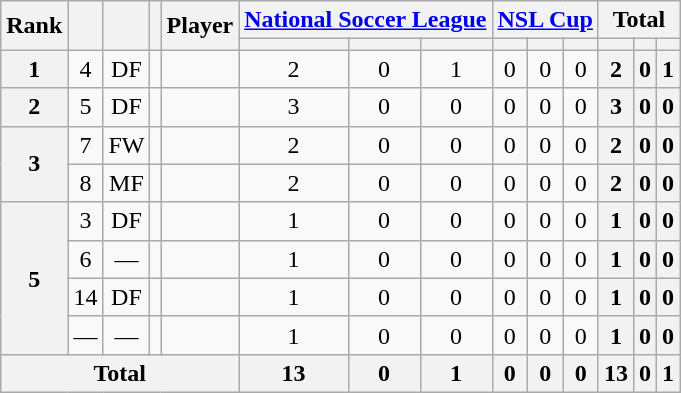<table class="wikitable sortable" style="text-align:center">
<tr>
<th rowspan="2">Rank</th>
<th rowspan="2"></th>
<th rowspan="2"></th>
<th rowspan="2"></th>
<th rowspan="2">Player</th>
<th colspan="3"><a href='#'>National Soccer League</a></th>
<th colspan="3"><a href='#'>NSL Cup</a></th>
<th colspan="3">Total</th>
</tr>
<tr>
<th></th>
<th></th>
<th></th>
<th></th>
<th></th>
<th></th>
<th></th>
<th></th>
<th></th>
</tr>
<tr>
<th>1</th>
<td>4</td>
<td>DF</td>
<td></td>
<td align="left"><br></td>
<td>2</td>
<td>0</td>
<td>1<br></td>
<td>0</td>
<td>0</td>
<td>0<br></td>
<th>2</th>
<th>0</th>
<th>1</th>
</tr>
<tr>
<th>2</th>
<td>5</td>
<td>DF</td>
<td></td>
<td align="left"><br></td>
<td>3</td>
<td>0</td>
<td>0<br></td>
<td>0</td>
<td>0</td>
<td>0<br></td>
<th>3</th>
<th>0</th>
<th>0</th>
</tr>
<tr>
<th rowspan="2">3</th>
<td>7</td>
<td>FW</td>
<td></td>
<td align="left"><br></td>
<td>2</td>
<td>0</td>
<td>0<br></td>
<td>0</td>
<td>0</td>
<td>0<br></td>
<th>2</th>
<th>0</th>
<th>0</th>
</tr>
<tr>
<td>8</td>
<td>MF</td>
<td></td>
<td align="left"><br></td>
<td>2</td>
<td>0</td>
<td>0<br></td>
<td>0</td>
<td>0</td>
<td>0<br></td>
<th>2</th>
<th>0</th>
<th>0</th>
</tr>
<tr>
<th rowspan="4">5</th>
<td>3</td>
<td>DF</td>
<td></td>
<td align="left"><br></td>
<td>1</td>
<td>0</td>
<td>0<br></td>
<td>0</td>
<td>0</td>
<td>0<br></td>
<th>1</th>
<th>0</th>
<th>0</th>
</tr>
<tr>
<td>6</td>
<td>—</td>
<td></td>
<td align="left"><br></td>
<td>1</td>
<td>0</td>
<td>0<br></td>
<td>0</td>
<td>0</td>
<td>0<br></td>
<th>1</th>
<th>0</th>
<th>0</th>
</tr>
<tr>
<td>14</td>
<td>DF</td>
<td></td>
<td align="left"><br></td>
<td>1</td>
<td>0</td>
<td>0<br></td>
<td>0</td>
<td>0</td>
<td>0<br></td>
<th>1</th>
<th>0</th>
<th>0</th>
</tr>
<tr>
<td>—</td>
<td>—</td>
<td></td>
<td align="left"><br></td>
<td>1</td>
<td>0</td>
<td>0<br></td>
<td>0</td>
<td>0</td>
<td>0<br></td>
<th>1</th>
<th>0</th>
<th>0</th>
</tr>
<tr>
<th colspan="5">Total<br></th>
<th>13</th>
<th>0</th>
<th>1<br></th>
<th>0</th>
<th>0</th>
<th>0<br></th>
<th>13</th>
<th>0</th>
<th>1</th>
</tr>
</table>
